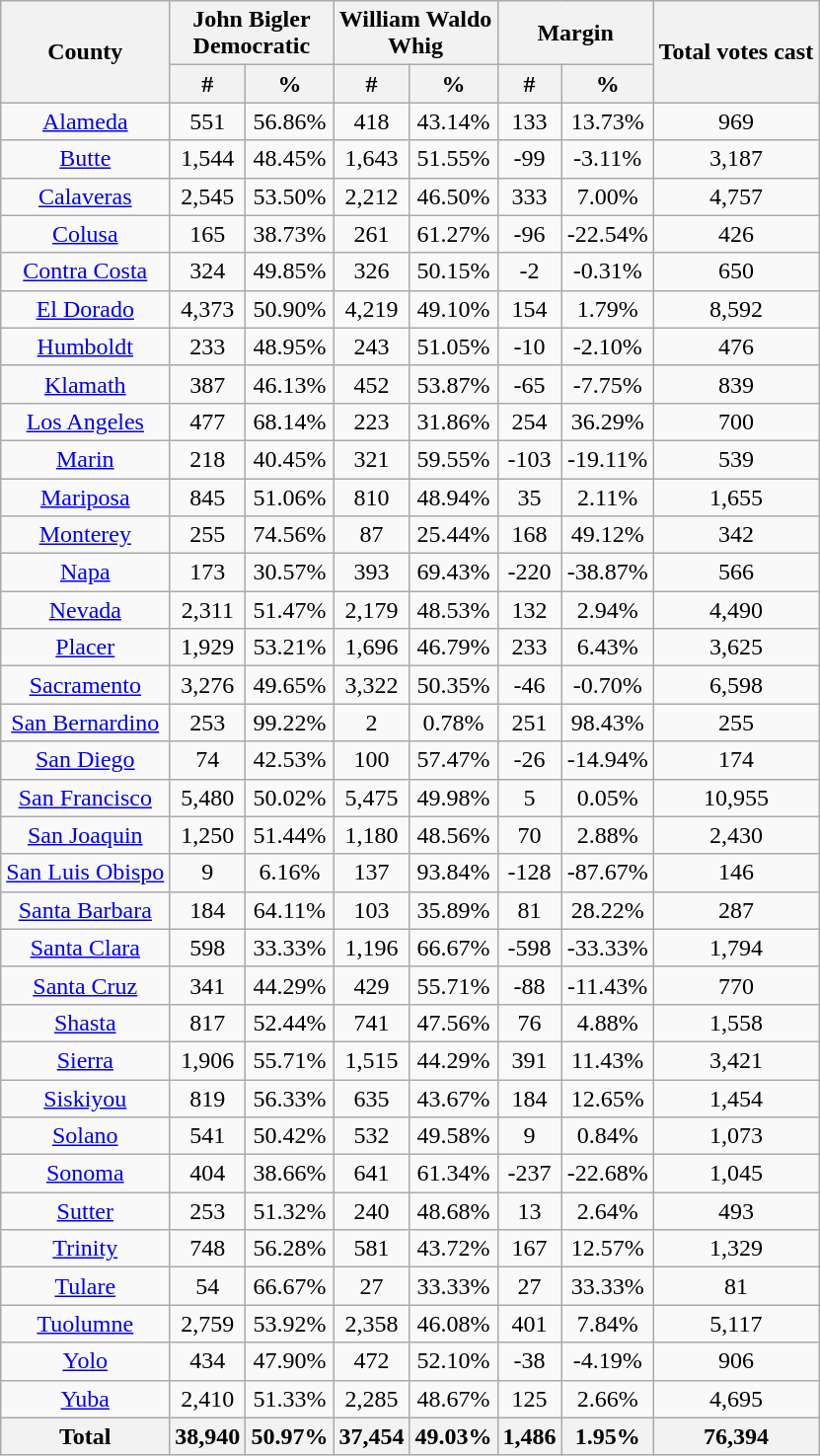<table class="wikitable sortable" style="text-align:center">
<tr>
<th rowspan="2">County</th>
<th style="text-align:center;" colspan="2">John Bigler<br>Democratic</th>
<th style="text-align:center;" colspan="2">William Waldo<br>Whig</th>
<th style="text-align:center;" colspan="2">Margin</th>
<th style="text-align:center;" rowspan="2">Total votes cast</th>
</tr>
<tr>
<th style="text-align:center;" data-sort-type="number">#</th>
<th style="text-align:center;" data-sort-type="number">%</th>
<th style="text-align:center;" data-sort-type="number">#</th>
<th style="text-align:center;" data-sort-type="number">%</th>
<th style="text-align:center;" data-sort-type="number">#</th>
<th style="text-align:center;" data-sort-type="number">%</th>
</tr>
<tr style="text-align:center;">
<td><a href='#'>Alameda</a></td>
<td>551</td>
<td>56.86%</td>
<td>418</td>
<td>43.14%</td>
<td>133</td>
<td>13.73%</td>
<td>969</td>
</tr>
<tr style="text-align:center;">
<td><a href='#'>Butte</a></td>
<td>1,544</td>
<td>48.45%</td>
<td>1,643</td>
<td>51.55%</td>
<td>-99</td>
<td>-3.11%</td>
<td>3,187</td>
</tr>
<tr style="text-align:center;">
<td><a href='#'>Calaveras</a></td>
<td>2,545</td>
<td>53.50%</td>
<td>2,212</td>
<td>46.50%</td>
<td>333</td>
<td>7.00%</td>
<td>4,757</td>
</tr>
<tr style="text-align:center;">
<td><a href='#'>Colusa</a></td>
<td>165</td>
<td>38.73%</td>
<td>261</td>
<td>61.27%</td>
<td>-96</td>
<td>-22.54%</td>
<td>426</td>
</tr>
<tr style="text-align:center;">
<td><a href='#'>Contra Costa</a></td>
<td>324</td>
<td>49.85%</td>
<td>326</td>
<td>50.15%</td>
<td>-2</td>
<td>-0.31%</td>
<td>650</td>
</tr>
<tr style="text-align:center;">
<td><a href='#'>El Dorado</a></td>
<td>4,373</td>
<td>50.90%</td>
<td>4,219</td>
<td>49.10%</td>
<td>154</td>
<td>1.79%</td>
<td>8,592</td>
</tr>
<tr style="text-align:center;">
<td><a href='#'>Humboldt</a></td>
<td>233</td>
<td>48.95%</td>
<td>243</td>
<td>51.05%</td>
<td>-10</td>
<td>-2.10%</td>
<td>476</td>
</tr>
<tr style="text-align:center;">
<td><a href='#'>Klamath</a></td>
<td>387</td>
<td>46.13%</td>
<td>452</td>
<td>53.87%</td>
<td>-65</td>
<td>-7.75%</td>
<td>839</td>
</tr>
<tr style="text-align:center;">
<td><a href='#'>Los Angeles</a></td>
<td>477</td>
<td>68.14%</td>
<td>223</td>
<td>31.86%</td>
<td>254</td>
<td>36.29%</td>
<td>700</td>
</tr>
<tr style="text-align:center;">
<td><a href='#'>Marin</a></td>
<td>218</td>
<td>40.45%</td>
<td>321</td>
<td>59.55%</td>
<td>-103</td>
<td>-19.11%</td>
<td>539</td>
</tr>
<tr style="text-align:center;">
<td><a href='#'>Mariposa</a></td>
<td>845</td>
<td>51.06%</td>
<td>810</td>
<td>48.94%</td>
<td>35</td>
<td>2.11%</td>
<td>1,655</td>
</tr>
<tr style="text-align:center;">
<td><a href='#'>Monterey</a></td>
<td>255</td>
<td>74.56%</td>
<td>87</td>
<td>25.44%</td>
<td>168</td>
<td>49.12%</td>
<td>342</td>
</tr>
<tr style="text-align:center;">
<td><a href='#'>Napa</a></td>
<td>173</td>
<td>30.57%</td>
<td>393</td>
<td>69.43%</td>
<td>-220</td>
<td>-38.87%</td>
<td>566</td>
</tr>
<tr style="text-align:center;">
<td><a href='#'>Nevada</a></td>
<td>2,311</td>
<td>51.47%</td>
<td>2,179</td>
<td>48.53%</td>
<td>132</td>
<td>2.94%</td>
<td>4,490</td>
</tr>
<tr style="text-align:center;">
<td><a href='#'>Placer</a></td>
<td>1,929</td>
<td>53.21%</td>
<td>1,696</td>
<td>46.79%</td>
<td>233</td>
<td>6.43%</td>
<td>3,625</td>
</tr>
<tr style="text-align:center;">
<td><a href='#'>Sacramento</a></td>
<td>3,276</td>
<td>49.65%</td>
<td>3,322</td>
<td>50.35%</td>
<td>-46</td>
<td>-0.70%</td>
<td>6,598</td>
</tr>
<tr style="text-align:center;">
<td><a href='#'>San Bernardino</a></td>
<td>253</td>
<td>99.22%</td>
<td>2</td>
<td>0.78%</td>
<td>251</td>
<td>98.43%</td>
<td>255</td>
</tr>
<tr style="text-align:center;">
<td><a href='#'>San Diego</a></td>
<td>74</td>
<td>42.53%</td>
<td>100</td>
<td>57.47%</td>
<td>-26</td>
<td>-14.94%</td>
<td>174</td>
</tr>
<tr style="text-align:center;">
<td><a href='#'>San Francisco</a></td>
<td>5,480</td>
<td>50.02%</td>
<td>5,475</td>
<td>49.98%</td>
<td>5</td>
<td>0.05%</td>
<td>10,955</td>
</tr>
<tr style="text-align:center;">
<td><a href='#'>San Joaquin</a></td>
<td>1,250</td>
<td>51.44%</td>
<td>1,180</td>
<td>48.56%</td>
<td>70</td>
<td>2.88%</td>
<td>2,430</td>
</tr>
<tr style="text-align:center;">
<td><a href='#'>San Luis Obispo</a></td>
<td>9</td>
<td>6.16%</td>
<td>137</td>
<td>93.84%</td>
<td>-128</td>
<td>-87.67%</td>
<td>146</td>
</tr>
<tr style="text-align:center;">
<td><a href='#'>Santa Barbara</a></td>
<td>184</td>
<td>64.11%</td>
<td>103</td>
<td>35.89%</td>
<td>81</td>
<td>28.22%</td>
<td>287</td>
</tr>
<tr style="text-align:center;">
<td><a href='#'>Santa Clara</a></td>
<td>598</td>
<td>33.33%</td>
<td>1,196</td>
<td>66.67%</td>
<td>-598</td>
<td>-33.33%</td>
<td>1,794</td>
</tr>
<tr style="text-align:center;">
<td><a href='#'>Santa Cruz</a></td>
<td>341</td>
<td>44.29%</td>
<td>429</td>
<td>55.71%</td>
<td>-88</td>
<td>-11.43%</td>
<td>770</td>
</tr>
<tr style="text-align:center;">
<td><a href='#'>Shasta</a></td>
<td>817</td>
<td>52.44%</td>
<td>741</td>
<td>47.56%</td>
<td>76</td>
<td>4.88%</td>
<td>1,558</td>
</tr>
<tr style="text-align:center;">
<td><a href='#'>Sierra</a></td>
<td>1,906</td>
<td>55.71%</td>
<td>1,515</td>
<td>44.29%</td>
<td>391</td>
<td>11.43%</td>
<td>3,421</td>
</tr>
<tr style="text-align:center;">
<td><a href='#'>Siskiyou</a></td>
<td>819</td>
<td>56.33%</td>
<td>635</td>
<td>43.67%</td>
<td>184</td>
<td>12.65%</td>
<td>1,454</td>
</tr>
<tr style="text-align:center;">
<td><a href='#'>Solano</a></td>
<td>541</td>
<td>50.42%</td>
<td>532</td>
<td>49.58%</td>
<td>9</td>
<td>0.84%</td>
<td>1,073</td>
</tr>
<tr style="text-align:center;">
<td><a href='#'>Sonoma</a></td>
<td>404</td>
<td>38.66%</td>
<td>641</td>
<td>61.34%</td>
<td>-237</td>
<td>-22.68%</td>
<td>1,045</td>
</tr>
<tr style="text-align:center;">
<td><a href='#'>Sutter</a></td>
<td>253</td>
<td>51.32%</td>
<td>240</td>
<td>48.68%</td>
<td>13</td>
<td>2.64%</td>
<td>493</td>
</tr>
<tr style="text-align:center;">
<td><a href='#'>Trinity</a></td>
<td>748</td>
<td>56.28%</td>
<td>581</td>
<td>43.72%</td>
<td>167</td>
<td>12.57%</td>
<td>1,329</td>
</tr>
<tr style="text-align:center;">
<td><a href='#'>Tulare</a></td>
<td>54</td>
<td>66.67%</td>
<td>27</td>
<td>33.33%</td>
<td>27</td>
<td>33.33%</td>
<td>81</td>
</tr>
<tr style="text-align:center;">
<td><a href='#'>Tuolumne</a></td>
<td>2,759</td>
<td>53.92%</td>
<td>2,358</td>
<td>46.08%</td>
<td>401</td>
<td>7.84%</td>
<td>5,117</td>
</tr>
<tr style="text-align:center;">
<td><a href='#'>Yolo</a></td>
<td>434</td>
<td>47.90%</td>
<td>472</td>
<td>52.10%</td>
<td>-38</td>
<td>-4.19%</td>
<td>906</td>
</tr>
<tr style="text-align:center;">
<td><a href='#'>Yuba</a></td>
<td>2,410</td>
<td>51.33%</td>
<td>2,285</td>
<td>48.67%</td>
<td>125</td>
<td>2.66%</td>
<td>4,695</td>
</tr>
<tr style="text-align:center;">
<th>Total</th>
<th>38,940</th>
<th>50.97%</th>
<th>37,454</th>
<th>49.03%</th>
<th>1,486</th>
<th>1.95%</th>
<th>76,394</th>
</tr>
</table>
